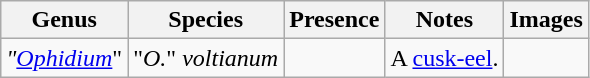<table class="wikitable" align="center">
<tr>
<th>Genus</th>
<th>Species</th>
<th>Presence</th>
<th>Notes</th>
<th>Images</th>
</tr>
<tr>
<td><em>"<a href='#'>Ophidium</a></em>"</td>
<td>"<em>O.</em>" <em>voltianum</em></td>
<td></td>
<td>A <a href='#'>cusk-eel</a>.</td>
<td></td>
</tr>
</table>
